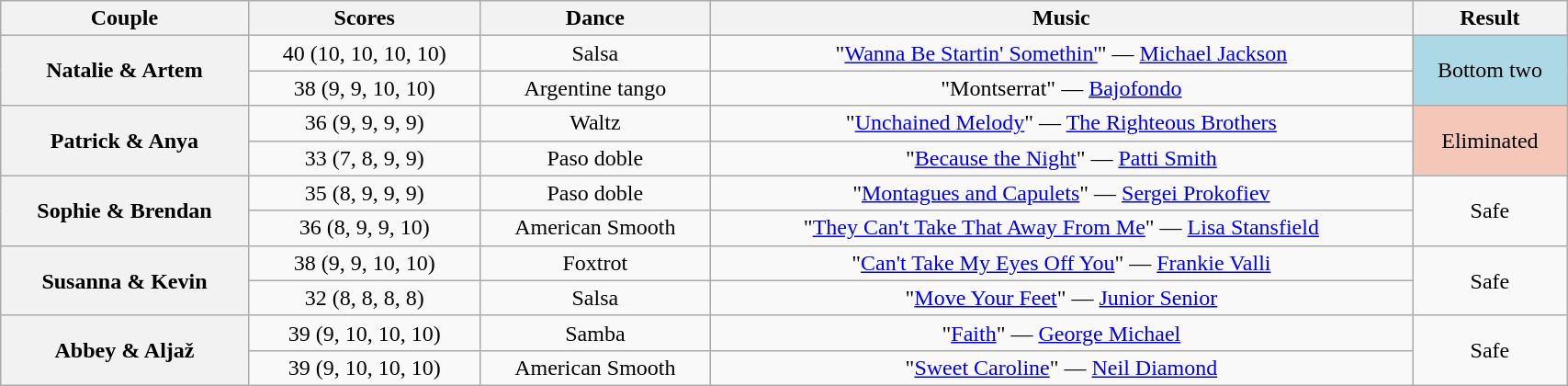<table class="wikitable sortable" style="text-align:center; width:90%">
<tr>
<th scope="col">Couple</th>
<th scope="col">Scores</th>
<th scope="col" class="unsortable">Dance</th>
<th scope="col" class="unsortable">Music</th>
<th scope="col" class="unsortable">Result</th>
</tr>
<tr>
<th scope="row" rowspan=2>Natalie & Artem</th>
<td>40 (10, 10, 10, 10)</td>
<td>Salsa</td>
<td>"<a href='#'>Wanna Be Startin' Somethin'</a>" — <a href='#'>Michael Jackson</a></td>
<td rowspan=2 bgcolor="lightblue">Bottom two</td>
</tr>
<tr>
<td>38 (9, 9, 10, 10)</td>
<td>Argentine tango</td>
<td>"Montserrat" — <a href='#'>Bajofondo</a></td>
</tr>
<tr>
<th scope="row" rowspan=2>Patrick & Anya</th>
<td>36 (9, 9, 9, 9)</td>
<td>Waltz</td>
<td>"<a href='#'>Unchained Melody</a>" — <a href='#'>The Righteous Brothers</a></td>
<td rowspan=2 bgcolor="f4c7b8">Eliminated</td>
</tr>
<tr>
<td>33 (7, 8, 9, 9)</td>
<td>Paso doble</td>
<td>"<a href='#'>Because the Night</a>" — <a href='#'>Patti Smith</a></td>
</tr>
<tr>
<th scope="row" rowspan=2>Sophie & Brendan</th>
<td>35 (8, 9, 9, 9)</td>
<td>Paso doble</td>
<td>"<a href='#'>Montagues and Capulets</a>" — <a href='#'>Sergei Prokofiev</a></td>
<td rowspan=2>Safe</td>
</tr>
<tr>
<td>36 (8, 9, 9, 10)</td>
<td>American Smooth</td>
<td>"<a href='#'>They Can't Take That Away From Me</a>" — <a href='#'>Lisa Stansfield</a></td>
</tr>
<tr>
<th scope="row" rowspan=2>Susanna & Kevin</th>
<td>38 (9, 9, 10, 10)</td>
<td>Foxtrot</td>
<td>"<a href='#'>Can't Take My Eyes Off You</a>" — <a href='#'>Frankie Valli</a></td>
<td rowspan=2>Safe</td>
</tr>
<tr>
<td>32 (8, 8, 8, 8)</td>
<td>Salsa</td>
<td>"<a href='#'>Move Your Feet</a>" — <a href='#'>Junior Senior</a></td>
</tr>
<tr>
<th scope="row" rowspan=2>Abbey & Aljaž</th>
<td>39 (9, 10, 10, 10)</td>
<td>Samba</td>
<td>"<a href='#'>Faith</a>" — <a href='#'>George Michael</a></td>
<td rowspan=2>Safe</td>
</tr>
<tr>
<td>39 (9, 10, 10, 10)</td>
<td>American Smooth</td>
<td>"<a href='#'>Sweet Caroline</a>" — <a href='#'>Neil Diamond</a></td>
</tr>
</table>
